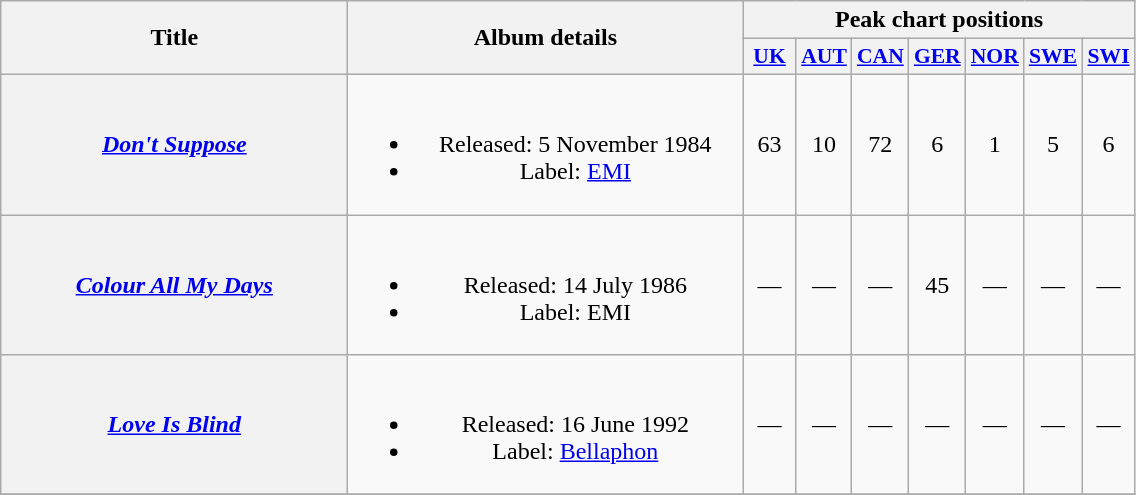<table class="wikitable plainrowheaders" style="text-align:center;">
<tr>
<th scope="col" rowspan="2" style="width:14em;">Title</th>
<th scope="col" rowspan="2" style="width:16em;">Album details</th>
<th scope="col" colspan="7">Peak chart positions</th>
</tr>
<tr>
<th style="width:2em;font-size:90%;"><a href='#'>UK</a><br></th>
<th style="width:2em;font-size:90%;"><a href='#'>AUT</a><br></th>
<th style="width:2em;font-size:90%;"><a href='#'>CAN</a><br></th>
<th style="width:2em;font-size:90%;"><a href='#'>GER</a><br></th>
<th style="width:2em;font-size:90%;"><a href='#'>NOR</a><br></th>
<th style="width:2em;font-size:90%;"><a href='#'>SWE</a><br></th>
<th style="width:2em;font-size:90%;"><a href='#'>SWI</a><br></th>
</tr>
<tr>
<th scope="row"><em><a href='#'>Don't Suppose</a></em></th>
<td><br><ul><li>Released: 5 November 1984</li><li>Label: <a href='#'>EMI</a></li></ul></td>
<td>63</td>
<td>10</td>
<td>72</td>
<td>6</td>
<td>1</td>
<td>5</td>
<td>6</td>
</tr>
<tr>
<th scope="row"><em><a href='#'>Colour All My Days</a></em></th>
<td><br><ul><li>Released: 14 July 1986</li><li>Label: EMI</li></ul></td>
<td>—</td>
<td>—</td>
<td>—</td>
<td>45</td>
<td>—</td>
<td>—</td>
<td>—</td>
</tr>
<tr>
<th scope="row"><em><a href='#'>Love Is Blind</a></em></th>
<td><br><ul><li>Released: 16 June 1992</li><li>Label: <a href='#'>Bellaphon</a></li></ul></td>
<td>—</td>
<td>—</td>
<td>—</td>
<td>—</td>
<td>—</td>
<td>—</td>
<td>—</td>
</tr>
<tr>
</tr>
</table>
